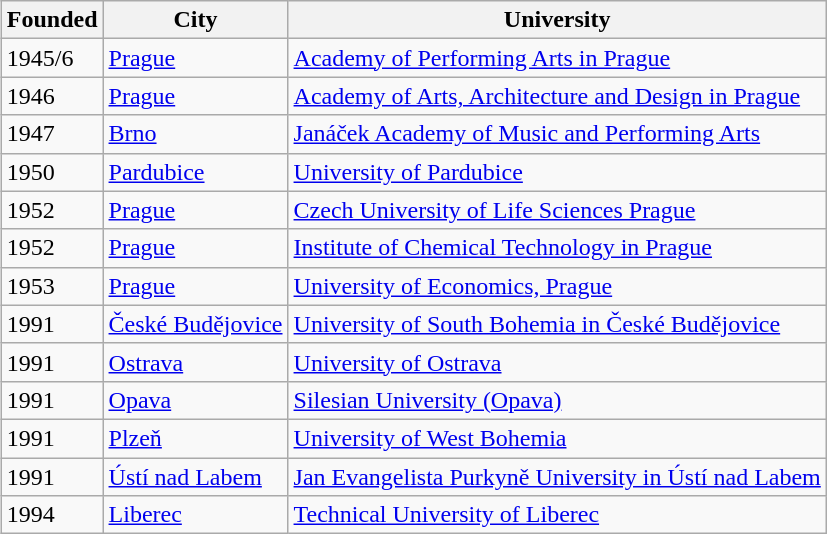<table class="wikitable sortable" style="margin:1px; border:1px solid #ccc;">
<tr style="text-align:left; vertical-align:top;" ">
<th>Founded</th>
<th>City</th>
<th>University</th>
</tr>
<tr>
<td>1945/6</td>
<td><a href='#'>Prague</a></td>
<td><a href='#'>Academy of Performing Arts in Prague</a></td>
</tr>
<tr>
<td>1946</td>
<td><a href='#'>Prague</a></td>
<td><a href='#'>Academy of Arts, Architecture and Design in Prague</a></td>
</tr>
<tr>
<td>1947</td>
<td><a href='#'>Brno</a></td>
<td><a href='#'>Janáček Academy of Music and Performing Arts</a></td>
</tr>
<tr>
<td>1950</td>
<td><a href='#'>Pardubice</a></td>
<td><a href='#'>University of Pardubice</a></td>
</tr>
<tr>
<td>1952</td>
<td><a href='#'>Prague</a></td>
<td><a href='#'>Czech University of Life Sciences Prague</a></td>
</tr>
<tr>
<td>1952</td>
<td><a href='#'>Prague</a></td>
<td><a href='#'>Institute of Chemical Technology in Prague</a></td>
</tr>
<tr>
<td>1953</td>
<td><a href='#'>Prague</a></td>
<td><a href='#'>University of Economics, Prague</a></td>
</tr>
<tr>
<td>1991</td>
<td><a href='#'>České Budějovice</a></td>
<td><a href='#'>University of South Bohemia in České Budějovice</a></td>
</tr>
<tr>
<td>1991</td>
<td><a href='#'>Ostrava</a></td>
<td><a href='#'>University of Ostrava</a></td>
</tr>
<tr>
<td>1991</td>
<td><a href='#'>Opava</a></td>
<td><a href='#'>Silesian University (Opava)</a></td>
</tr>
<tr>
<td>1991</td>
<td><a href='#'>Plzeň</a></td>
<td><a href='#'>University of West Bohemia</a></td>
</tr>
<tr>
<td>1991</td>
<td><a href='#'>Ústí nad Labem</a></td>
<td><a href='#'>Jan Evangelista Purkyně University in Ústí nad Labem</a></td>
</tr>
<tr>
<td>1994</td>
<td><a href='#'>Liberec</a></td>
<td><a href='#'>Technical University of Liberec</a></td>
</tr>
</table>
